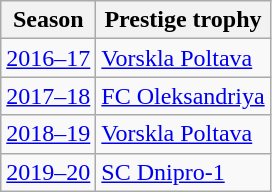<table class="wikitable">
<tr>
<th>Season</th>
<th>Prestige trophy</th>
</tr>
<tr>
<td><a href='#'>2016–17</a></td>
<td><a href='#'>Vorskla Poltava</a></td>
</tr>
<tr>
<td><a href='#'>2017–18</a></td>
<td><a href='#'>FC Oleksandriya</a></td>
</tr>
<tr>
<td><a href='#'>2018–19</a></td>
<td><a href='#'>Vorskla Poltava</a></td>
</tr>
<tr>
<td><a href='#'>2019–20</a></td>
<td><a href='#'>SC Dnipro-1</a></td>
</tr>
</table>
